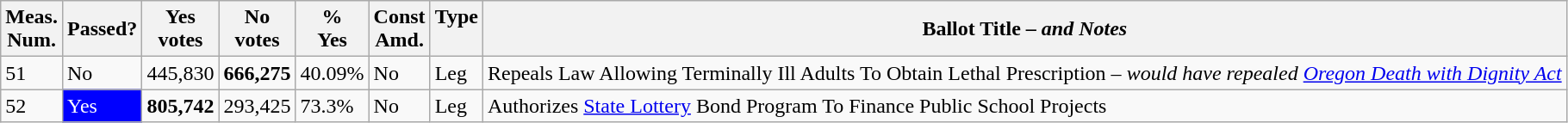<table class="wikitable sortable">
<tr>
<th>Meas.<br>Num.</th>
<th>Passed?</th>
<th>Yes<br>votes</th>
<th>No<br>votes</th>
<th>%<br>Yes</th>
<th>Const<br>Amd.</th>
<th>Type<br><br></th>
<th>Ballot Title – <em>and Notes</em></th>
</tr>
<tr>
<td>51</td>
<td>No</td>
<td>445,830</td>
<td><strong>666,275</strong></td>
<td>40.09%</td>
<td>No</td>
<td>Leg</td>
<td>Repeals Law Allowing Terminally Ill Adults To Obtain Lethal Prescription – <em>would have repealed <a href='#'>Oregon Death with Dignity Act</a></em></td>
</tr>
<tr>
<td>52</td>
<td style="background:blue;color:white">Yes</td>
<td><strong>805,742</strong></td>
<td>293,425</td>
<td>73.3%</td>
<td>No</td>
<td>Leg</td>
<td>Authorizes <a href='#'>State Lottery</a> Bond Program To Finance Public School Projects</td>
</tr>
</table>
